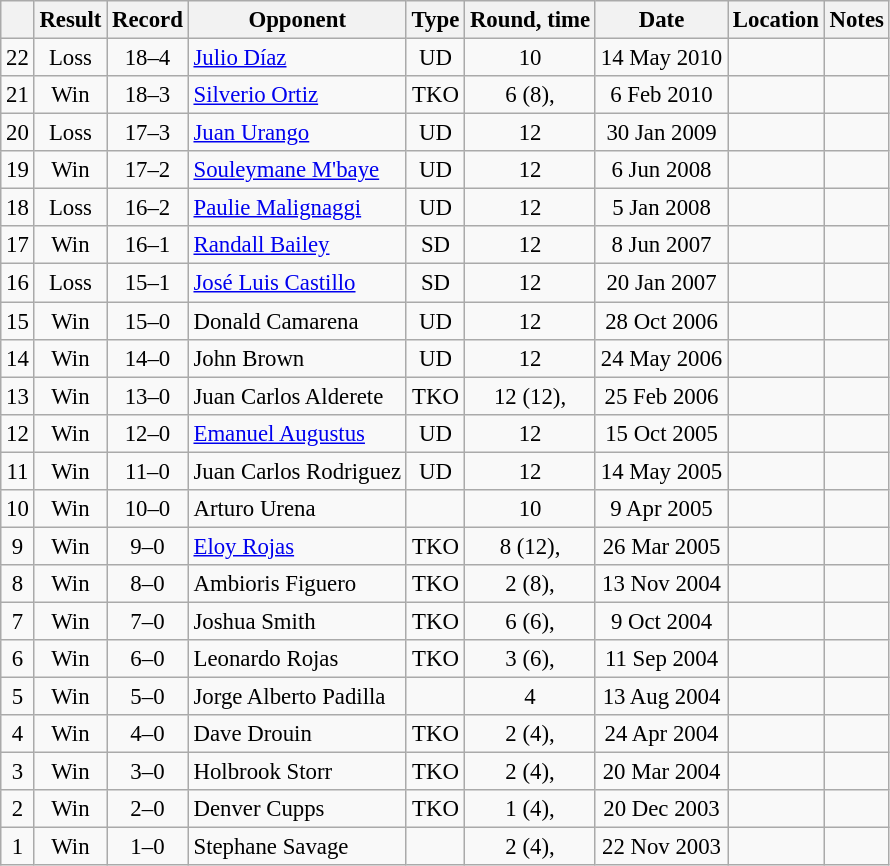<table class="wikitable" style="text-align:center; font-size:95%">
<tr>
<th></th>
<th>Result</th>
<th>Record</th>
<th>Opponent</th>
<th>Type</th>
<th>Round, time</th>
<th>Date</th>
<th>Location</th>
<th>Notes</th>
</tr>
<tr>
<td>22</td>
<td>Loss</td>
<td>18–4</td>
<td style="text-align:left;"><a href='#'>Julio Díaz</a></td>
<td>UD</td>
<td>10</td>
<td>14 May 2010</td>
<td style="text-align:left;"></td>
<td></td>
</tr>
<tr>
<td>21</td>
<td>Win</td>
<td>18–3</td>
<td style="text-align:left;"><a href='#'>Silverio Ortiz</a></td>
<td>TKO</td>
<td>6 (8), </td>
<td>6 Feb 2010</td>
<td style="text-align:left;"></td>
<td></td>
</tr>
<tr>
<td>20</td>
<td>Loss</td>
<td>17–3</td>
<td style="text-align:left;"><a href='#'>Juan Urango</a></td>
<td>UD</td>
<td>12</td>
<td>30 Jan 2009</td>
<td style="text-align:left;"></td>
<td style="text-align:left;"></td>
</tr>
<tr>
<td>19</td>
<td>Win</td>
<td>17–2</td>
<td style="text-align:left;"><a href='#'>Souleymane M'baye</a></td>
<td>UD</td>
<td>12</td>
<td>6 Jun 2008</td>
<td style="text-align:left;"></td>
<td></td>
</tr>
<tr>
<td>18</td>
<td>Loss</td>
<td>16–2</td>
<td style="text-align:left;"><a href='#'>Paulie Malignaggi</a></td>
<td>UD</td>
<td>12</td>
<td>5 Jan 2008</td>
<td style="text-align:left;"></td>
<td style="text-align:left;"></td>
</tr>
<tr>
<td>17</td>
<td>Win</td>
<td>16–1</td>
<td style="text-align:left;"><a href='#'>Randall Bailey</a></td>
<td>SD</td>
<td>12</td>
<td>8 Jun 2007</td>
<td style="text-align:left;"></td>
<td></td>
</tr>
<tr>
<td>16</td>
<td>Loss</td>
<td>15–1</td>
<td style="text-align:left;"><a href='#'>José Luis Castillo</a></td>
<td>SD</td>
<td>12</td>
<td>20 Jan 2007</td>
<td style="text-align:left;"></td>
<td style="text-align:left;"></td>
</tr>
<tr>
<td>15</td>
<td>Win</td>
<td>15–0</td>
<td style="text-align:left;">Donald Camarena</td>
<td>UD</td>
<td>12</td>
<td>28 Oct 2006</td>
<td style="text-align:left;"></td>
<td style="text-align:left;"></td>
</tr>
<tr>
<td>14</td>
<td>Win</td>
<td>14–0</td>
<td style="text-align:left;">John Brown</td>
<td>UD</td>
<td>12</td>
<td>24 May 2006</td>
<td style="text-align:left;"></td>
<td style="text-align:left;"></td>
</tr>
<tr>
<td>13</td>
<td>Win</td>
<td>13–0</td>
<td style="text-align:left;">Juan Carlos Alderete</td>
<td>TKO</td>
<td>12 (12), </td>
<td>25 Feb 2006</td>
<td style="text-align:left;"></td>
<td style="text-align:left;"></td>
</tr>
<tr>
<td>12</td>
<td>Win</td>
<td>12–0</td>
<td style="text-align:left;"><a href='#'>Emanuel Augustus</a></td>
<td>UD</td>
<td>12</td>
<td>15 Oct 2005</td>
<td style="text-align:left;"></td>
<td style="text-align:left;"></td>
</tr>
<tr>
<td>11</td>
<td>Win</td>
<td>11–0</td>
<td style="text-align:left;">Juan Carlos Rodriguez</td>
<td>UD</td>
<td>12</td>
<td>14 May 2005</td>
<td style="text-align:left;"></td>
<td style="text-align:left;"></td>
</tr>
<tr>
<td>10</td>
<td>Win</td>
<td>10–0</td>
<td style="text-align:left;">Arturo Urena</td>
<td></td>
<td>10</td>
<td>9 Apr 2005</td>
<td style="text-align:left;"></td>
<td></td>
</tr>
<tr>
<td>9</td>
<td>Win</td>
<td>9–0</td>
<td style="text-align:left;"><a href='#'>Eloy Rojas</a></td>
<td>TKO</td>
<td>8 (12), </td>
<td>26 Mar 2005</td>
<td style="text-align:left;"></td>
<td style="text-align:left;"></td>
</tr>
<tr>
<td>8</td>
<td>Win</td>
<td>8–0</td>
<td style="text-align:left;">Ambioris Figuero</td>
<td>TKO</td>
<td>2 (8), </td>
<td>13 Nov 2004</td>
<td style="text-align:left;"></td>
<td></td>
</tr>
<tr>
<td>7</td>
<td>Win</td>
<td>7–0</td>
<td style="text-align:left;">Joshua Smith</td>
<td>TKO</td>
<td>6 (6), </td>
<td>9 Oct 2004</td>
<td style="text-align:left;"></td>
<td></td>
</tr>
<tr>
<td>6</td>
<td>Win</td>
<td>6–0</td>
<td style="text-align:left;">Leonardo Rojas</td>
<td>TKO</td>
<td>3 (6), </td>
<td>11 Sep 2004</td>
<td style="text-align:left;"></td>
<td></td>
</tr>
<tr>
<td>5</td>
<td>Win</td>
<td>5–0</td>
<td style="text-align:left;">Jorge Alberto Padilla</td>
<td></td>
<td>4</td>
<td>13 Aug 2004</td>
<td style="text-align:left;"></td>
<td></td>
</tr>
<tr>
<td>4</td>
<td>Win</td>
<td>4–0</td>
<td style="text-align:left;">Dave Drouin</td>
<td>TKO</td>
<td>2 (4), </td>
<td>24 Apr 2004</td>
<td style="text-align:left;"></td>
<td></td>
</tr>
<tr>
<td>3</td>
<td>Win</td>
<td>3–0</td>
<td style="text-align:left;">Holbrook Storr</td>
<td>TKO</td>
<td>2 (4), </td>
<td>20 Mar 2004</td>
<td style="text-align:left;"></td>
<td></td>
</tr>
<tr>
<td>2</td>
<td>Win</td>
<td>2–0</td>
<td style="text-align:left;">Denver Cupps</td>
<td>TKO</td>
<td>1 (4), </td>
<td>20 Dec 2003</td>
<td style="text-align:left;"></td>
<td></td>
</tr>
<tr>
<td>1</td>
<td>Win</td>
<td>1–0</td>
<td style="text-align:left;">Stephane Savage</td>
<td></td>
<td>2 (4), </td>
<td>22 Nov 2003</td>
<td style="text-align:left;"></td>
<td></td>
</tr>
</table>
